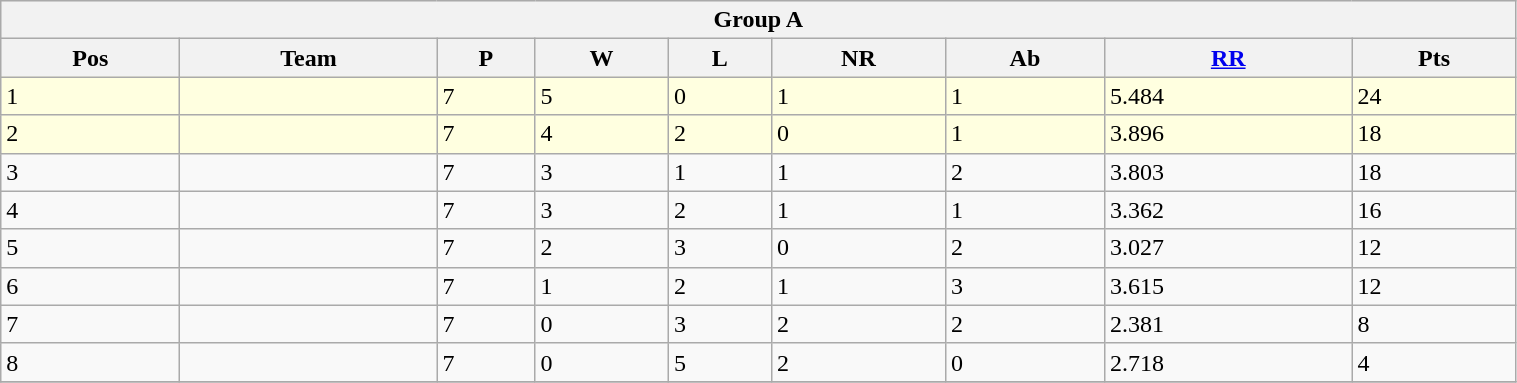<table class="wikitable" width="80%">
<tr bgcolor="#efefef">
<th colspan=9>Group A</th>
</tr>
<tr bgcolor="#efefef">
<th>Pos</th>
<th>Team</th>
<th>P</th>
<th>W</th>
<th>L</th>
<th>NR</th>
<th>Ab</th>
<th><a href='#'>RR</a></th>
<th>Pts</th>
</tr>
<tr bgcolor="#ffffe0">
<td>1</td>
<td></td>
<td>7</td>
<td>5</td>
<td>0</td>
<td>1</td>
<td>1</td>
<td>5.484</td>
<td>24</td>
</tr>
<tr bgcolor="#ffffe0">
<td>2</td>
<td></td>
<td>7</td>
<td>4</td>
<td>2</td>
<td>0</td>
<td>1</td>
<td>3.896</td>
<td>18</td>
</tr>
<tr>
<td>3</td>
<td></td>
<td>7</td>
<td>3</td>
<td>1</td>
<td>1</td>
<td>2</td>
<td>3.803</td>
<td>18</td>
</tr>
<tr>
<td>4</td>
<td></td>
<td>7</td>
<td>3</td>
<td>2</td>
<td>1</td>
<td>1</td>
<td>3.362</td>
<td>16</td>
</tr>
<tr>
<td>5</td>
<td></td>
<td>7</td>
<td>2</td>
<td>3</td>
<td>0</td>
<td>2</td>
<td>3.027</td>
<td>12</td>
</tr>
<tr>
<td>6</td>
<td></td>
<td>7</td>
<td>1</td>
<td>2</td>
<td>1</td>
<td>3</td>
<td>3.615</td>
<td>12</td>
</tr>
<tr>
<td>7</td>
<td></td>
<td>7</td>
<td>0</td>
<td>3</td>
<td>2</td>
<td>2</td>
<td>2.381</td>
<td>8</td>
</tr>
<tr>
<td>8</td>
<td></td>
<td>7</td>
<td>0</td>
<td>5</td>
<td>2</td>
<td>0</td>
<td>2.718</td>
<td>4</td>
</tr>
<tr>
</tr>
</table>
